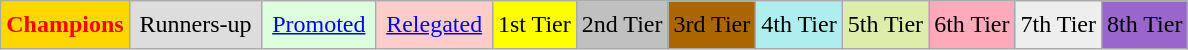<table class="wikitable">
<tr>
<td style="color:Red; background:Gold;"><strong>Champions</strong></td>
<td style="background:#ddd; padding:0.4em;">Runners-up</td>
<td style="background:#dfd; padding:0.4em;"><a href='#'>Promoted</a></td>
<td style="background:#fcc; padding:0.4em;"><a href='#'>Relegated</a></td>
<td style="background:#ff0;">1st Tier</td>
<td style="background:Silver;">2nd Tier</td>
<td style="background:#ac6600;">3rd Tier</td>
<td style="background:#afeeee;">4th Tier</td>
<td style="background:#dea;">5th Tier</td>
<td style="background:#fab;">6th Tier</td>
<td style="background:#eee;">7th Tier</td>
<td style="background:#96c;">8th Tier</td>
</tr>
</table>
